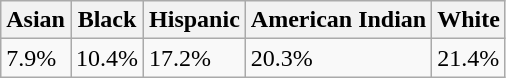<table class="wikitable">
<tr>
<th><strong>Asian</strong></th>
<th><strong>Black</strong></th>
<th><strong>Hispanic</strong></th>
<th><strong>American Indian</strong></th>
<th><strong>White</strong></th>
</tr>
<tr>
<td>7.9%</td>
<td>10.4%</td>
<td>17.2%</td>
<td>20.3%</td>
<td>21.4%</td>
</tr>
</table>
